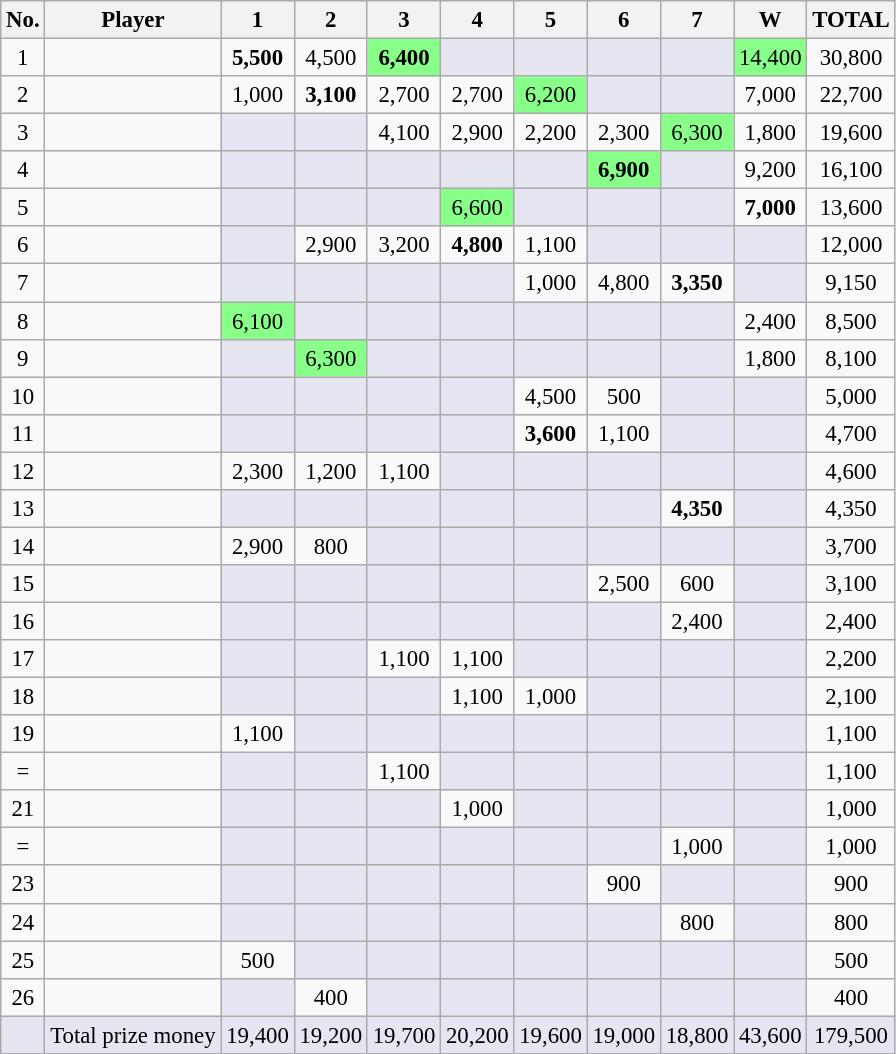<table class="wikitable sortable" style="text-align:center;font-size:95%">
<tr>
<th>No.</th>
<th>Player</th>
<th>1</th>
<th>2</th>
<th>3</th>
<th>4</th>
<th>5</th>
<th>6</th>
<th>7</th>
<th>W</th>
<th>TOTAL</th>
</tr>
<tr>
<td>1</td>
<td style="text-align:left;" data-sort-value="Trump, Judd"></td>
<td><strong>5,500</strong></td>
<td>4,500</td>
<td style="background:#88ff88;"><strong>6,400</strong></td>
<td style="background:#e6e6f2;"></td>
<td style="background:#e6e6f2;"></td>
<td style="background:#e6e6f2;"></td>
<td style="background:#e6e6f2;"></td>
<td style="background:#88ff88;">14,400</td>
<td>30,800</td>
</tr>
<tr>
<td>2</td>
<td style="text-align:left;" data-sort-value="Murphy, Shaun"></td>
<td>1,000</td>
<td><strong>3,100</strong></td>
<td>2,700</td>
<td>2,700</td>
<td style="background:#88ff88;">6,200</td>
<td style="background:#e6e6f2;"></td>
<td style="background:#e6e6f2;"></td>
<td>7,000</td>
<td>22,700</td>
</tr>
<tr>
<td>3</td>
<td style="text-align:left;" data-sort-value="Day, Ryan"></td>
<td style="background:#e6e6f2;"></td>
<td style="background:#e6e6f2;"></td>
<td>4,100</td>
<td>2,900</td>
<td>2,200</td>
<td>2,300</td>
<td style="background:#88ff88;">6,300</td>
<td>1,800</td>
<td>19,600</td>
</tr>
<tr>
<td>4</td>
<td style="text-align:left;" data-sort-value="Gould, Martin"></td>
<td style="background:#e6e6f2;"></td>
<td style="background:#e6e6f2;"></td>
<td style="background:#e6e6f2;"></td>
<td style="background:#e6e6f2;"></td>
<td style="background:#e6e6f2;"></td>
<td style="background:#88ff88;"><strong>6,900</strong></td>
<td style="background:#e6e6f2;"></td>
<td>9,200</td>
<td>16,100</td>
</tr>
<tr>
<td>5</td>
<td style="text-align:left;" data-sort-value="Maguire, Stephen"></td>
<td style="background:#e6e6f2;"></td>
<td style="background:#e6e6f2;"></td>
<td style="background:#e6e6f2;"></td>
<td style="background:#88ff88;">6,600</td>
<td style="background:#e6e6f2;"></td>
<td style="background:#e6e6f2;"></td>
<td style="background:#e6e6f2;"></td>
<td><strong>7,000</strong></td>
<td>13,600</td>
</tr>
<tr>
<td>6</td>
<td style="text-align:left;" data-sort-value="Robertson, Neil"></td>
<td style="background:#e6e6f2;"></td>
<td>2,900</td>
<td>3,200</td>
<td><strong>4,800</strong></td>
<td>1,100</td>
<td style="background:#e6e6f2;"></td>
<td style="background:#e6e6f2;"></td>
<td style="background:#e6e6f2;"></td>
<td>12,000</td>
</tr>
<tr>
<td>7</td>
<td style="text-align:left;" data-sort-value="Higgins, John"></td>
<td style="background:#e6e6f2;"></td>
<td style="background:#e6e6f2;"></td>
<td style="background:#e6e6f2;"></td>
<td style="background:#e6e6f2;"></td>
<td>1,000</td>
<td>4,800</td>
<td><strong>3,350</strong></td>
<td style="background:#e6e6f2;"></td>
<td>9,150</td>
</tr>
<tr>
<td>8</td>
<td style="text-align:left;" data-sort-value="Walden, Ricky"></td>
<td style="background:#88ff88;">6,100</td>
<td style="background:#e6e6f2;"></td>
<td style="background:#e6e6f2;"></td>
<td style="background:#e6e6f2;"></td>
<td style="background:#e6e6f2;"></td>
<td style="background:#e6e6f2;"></td>
<td style="background:#e6e6f2;"></td>
<td>2,400</td>
<td>8,500</td>
</tr>
<tr>
<td>9</td>
<td style="text-align:left;" data-sort-value="Perry, Joe"></td>
<td style="background:#e6e6f2;"></td>
<td style="background:#88ff88;">6,300</td>
<td style="background:#e6e6f2;"></td>
<td style="background:#e6e6f2;"></td>
<td style="background:#e6e6f2;"></td>
<td style="background:#e6e6f2;"></td>
<td style="background:#e6e6f2;"></td>
<td>1,800</td>
<td>8,100</td>
</tr>
<tr>
<td>10</td>
<td style="text-align:left;" data-sort-value="Dale, Dominic"></td>
<td style="background:#e6e6f2;"></td>
<td style="background:#e6e6f2;"></td>
<td style="background:#e6e6f2;"></td>
<td style="background:#e6e6f2;"></td>
<td>4,500</td>
<td>500</td>
<td style="background:#e6e6f2;"></td>
<td style="background:#e6e6f2;"></td>
<td>5,000</td>
</tr>
<tr>
<td>11</td>
<td style="text-align:left;" data-sort-value="Fu, Marco"></td>
<td style="background:#e6e6f2;"></td>
<td style="background:#e6e6f2;"></td>
<td style="background:#e6e6f2;"></td>
<td style="background:#e6e6f2;"></td>
<td><strong>3,600</strong></td>
<td>1,100</td>
<td style="background:#e6e6f2;"></td>
<td style="background:#e6e6f2;"></td>
<td>4,700</td>
</tr>
<tr>
<td>12</td>
<td style="text-align:left;" data-sort-value="Davis, Mark"></td>
<td>2,300</td>
<td>1,200</td>
<td>1,100</td>
<td style="background:#e6e6f2;"></td>
<td style="background:#e6e6f2;"></td>
<td style="background:#e6e6f2;"></td>
<td style="background:#e6e6f2;"></td>
<td style="background:#e6e6f2;"></td>
<td>4,600</td>
</tr>
<tr>
<td>13</td>
<td style="text-align:left;" data-sort-value="Higginson, Andrew"></td>
<td style="background:#e6e6f2;"></td>
<td style="background:#e6e6f2;"></td>
<td style="background:#e6e6f2;"></td>
<td style="background:#e6e6f2;"></td>
<td style="background:#e6e6f2;"></td>
<td style="background:#e6e6f2;"></td>
<td><strong>4,350</strong></td>
<td style="background:#e6e6f2;"></td>
<td>4,350</td>
</tr>
<tr>
<td>14</td>
<td style="text-align:left;" data-sort-value="Carter, Ali"></td>
<td>2,900</td>
<td>800</td>
<td style="background:#e6e6f2;"></td>
<td style="background:#e6e6f2;"></td>
<td style="background:#e6e6f2;"></td>
<td style="background:#e6e6f2;"></td>
<td style="background:#e6e6f2;"></td>
<td style="background:#e6e6f2;"></td>
<td>3,700</td>
</tr>
<tr>
<td>15</td>
<td style="text-align:left;" data-sort-value="Williams, Mark"></td>
<td style="background:#e6e6f2;"></td>
<td style="background:#e6e6f2;"></td>
<td style="background:#e6e6f2;"></td>
<td style="background:#e6e6f2;"></td>
<td style="background:#e6e6f2;"></td>
<td>2,500</td>
<td>600</td>
<td style="background:#e6e6f2;"></td>
<td>3,100</td>
</tr>
<tr>
<td>16</td>
<td style="text-align:left;" data-sort-value="King, Mark"></td>
<td style="background:#e6e6f2;"></td>
<td style="background:#e6e6f2;"></td>
<td style="background:#e6e6f2;"></td>
<td style="background:#e6e6f2;"></td>
<td style="background:#e6e6f2;"></td>
<td style="background:#e6e6f2;"></td>
<td>2,400</td>
<td style="background:#e6e6f2;"></td>
<td>2,400</td>
</tr>
<tr>
<td>17</td>
<td style="text-align:left;" data-sort-value="Stevens, Matthew"></td>
<td style="background:#e6e6f2;"></td>
<td style="background:#e6e6f2;"></td>
<td>1,100</td>
<td>1,100</td>
<td style="background:#e6e6f2;"></td>
<td style="background:#e6e6f2;"></td>
<td style="background:#e6e6f2;"></td>
<td style="background:#e6e6f2;"></td>
<td>2,200</td>
</tr>
<tr>
<td>18</td>
<td style="text-align:left;" data-sort-value="Selby, Mark"></td>
<td style="background:#e6e6f2;"></td>
<td style="background:#e6e6f2;"></td>
<td style="background:#e6e6f2;"></td>
<td>1,100</td>
<td>1,000</td>
<td style="background:#e6e6f2;"></td>
<td style="background:#e6e6f2;"></td>
<td style="background:#e6e6f2;"></td>
<td>2,100</td>
</tr>
<tr>
<td>19</td>
<td style="text-align:left;" data-sort-value="Bingham, Stuart"></td>
<td>1,100</td>
<td style="background:#e6e6f2;"></td>
<td style="background:#e6e6f2;"></td>
<td style="background:#e6e6f2;"></td>
<td style="background:#e6e6f2;"></td>
<td style="background:#e6e6f2;"></td>
<td style="background:#e6e6f2;"></td>
<td style="background:#e6e6f2;"></td>
<td>1,100</td>
</tr>
<tr>
<td data-sort-value=20>=</td>
<td style="text-align:left;" data-sort-value="Dott, Graeme"></td>
<td style="background:#e6e6f2;"></td>
<td style="background:#e6e6f2;"></td>
<td>1,100</td>
<td style="background:#e6e6f2;"></td>
<td style="background:#e6e6f2;"></td>
<td style="background:#e6e6f2;"></td>
<td style="background:#e6e6f2;"></td>
<td style="background:#e6e6f2;"></td>
<td>1,100</td>
</tr>
<tr>
<td>21</td>
<td style="text-align:left;" data-sort-value="Ford, Tom"></td>
<td style="background:#e6e6f2;"></td>
<td style="background:#e6e6f2;"></td>
<td style="background:#e6e6f2;"></td>
<td>1,000</td>
<td style="background:#e6e6f2;"></td>
<td style="background:#e6e6f2;"></td>
<td style="background:#e6e6f2;"></td>
<td style="background:#e6e6f2;"></td>
<td>1,000</td>
</tr>
<tr>
<td data-sort-value=22>=</td>
<td style="text-align:left;" data-sort-value="Ebdon, Peter"></td>
<td style="background:#e6e6f2;"></td>
<td style="background:#e6e6f2;"></td>
<td style="background:#e6e6f2;"></td>
<td style="background:#e6e6f2;"></td>
<td style="background:#e6e6f2;"></td>
<td style="background:#e6e6f2;"></td>
<td>1,000</td>
<td style="background:#e6e6f2;"></td>
<td>1,000</td>
</tr>
<tr>
<td>23</td>
<td style="text-align:left;" data-sort-value="Holt, Michael"></td>
<td style="background:#e6e6f2;"></td>
<td style="background:#e6e6f2;"></td>
<td style="background:#e6e6f2;"></td>
<td style="background:#e6e6f2;"></td>
<td style="background:#e6e6f2;"></td>
<td>900</td>
<td style="background:#e6e6f2;"></td>
<td style="background:#e6e6f2;"></td>
<td>900</td>
</tr>
<tr>
<td>24</td>
<td style="text-align:left;" data-sort-value="Campbell, Marcus"></td>
<td style="background:#e6e6f2;"></td>
<td style="background:#e6e6f2;"></td>
<td style="background:#e6e6f2;"></td>
<td style="background:#e6e6f2;"></td>
<td style="background:#e6e6f2;"></td>
<td style="background:#e6e6f2;"></td>
<td>800</td>
<td style="background:#e6e6f2;"></td>
<td>800</td>
</tr>
<tr>
<td>25</td>
<td style="text-align:left;" data-sort-value="Milkins, Robert"></td>
<td>500</td>
<td style="background:#e6e6f2;"></td>
<td style="background:#e6e6f2;"></td>
<td style="background:#e6e6f2;"></td>
<td style="background:#e6e6f2;"></td>
<td style="background:#e6e6f2;"></td>
<td style="background:#e6e6f2;"></td>
<td style="background:#e6e6f2;"></td>
<td>500</td>
</tr>
<tr>
<td>26</td>
<td style="text-align:left;" data-sort-value="Hawkins, Barry"></td>
<td style="background:#e6e6f2;"></td>
<td>400</td>
<td style="background:#e6e6f2;"></td>
<td style="background:#e6e6f2;"></td>
<td style="background:#e6e6f2;"></td>
<td style="background:#e6e6f2;"></td>
<td style="background:#e6e6f2;"></td>
<td style="background:#e6e6f2;"></td>
<td>400</td>
</tr>
<tr class=sortbottom>
<td style="background:#e6e6f2;"></td>
<td style="text-align:centre; background:#e6e6f2;">Total prize money</td>
<td style="background:#e6e6f2;">19,400</td>
<td style="background:#e6e6f2;">19,200</td>
<td style="background:#e6e6f2;">19,700</td>
<td style="background:#e6e6f2;">20,200</td>
<td style="background:#e6e6f2;">19,600</td>
<td style="background:#e6e6f2;">19,000</td>
<td style="background:#e6e6f2;">18,800</td>
<td style="background:#e6e6f2;">43,600</td>
<td style="background:#e6e6f2;">179,500</td>
</tr>
</table>
